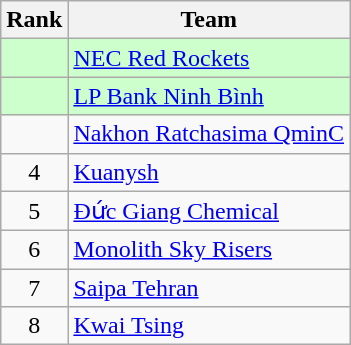<table class="wikitable" style="text-align:center;">
<tr>
<th>Rank</th>
<th>Team</th>
</tr>
<tr bgcolor=#CCFFCC>
<td></td>
<td style="text-align:left"> <a href='#'>NEC Red Rockets</a></td>
</tr>
<tr bgcolor=#CCFFCC>
<td></td>
<td style="text-align:left"> <a href='#'>LP Bank Ninh Bình</a></td>
</tr>
<tr>
<td></td>
<td style="text-align:left"> <a href='#'>Nakhon Ratchasima QminC</a></td>
</tr>
<tr>
<td>4</td>
<td style="text-align:left"> <a href='#'>Kuanysh</a></td>
</tr>
<tr>
<td>5</td>
<td style="text-align:left"> <a href='#'>Đức Giang Chemical</a></td>
</tr>
<tr>
<td>6</td>
<td style="text-align:left"> <a href='#'>Monolith Sky Risers</a></td>
</tr>
<tr>
<td>7</td>
<td style="text-align:left"> <a href='#'>Saipa Tehran</a></td>
</tr>
<tr>
<td>8</td>
<td style="text-align:left"> <a href='#'>Kwai Tsing</a></td>
</tr>
</table>
